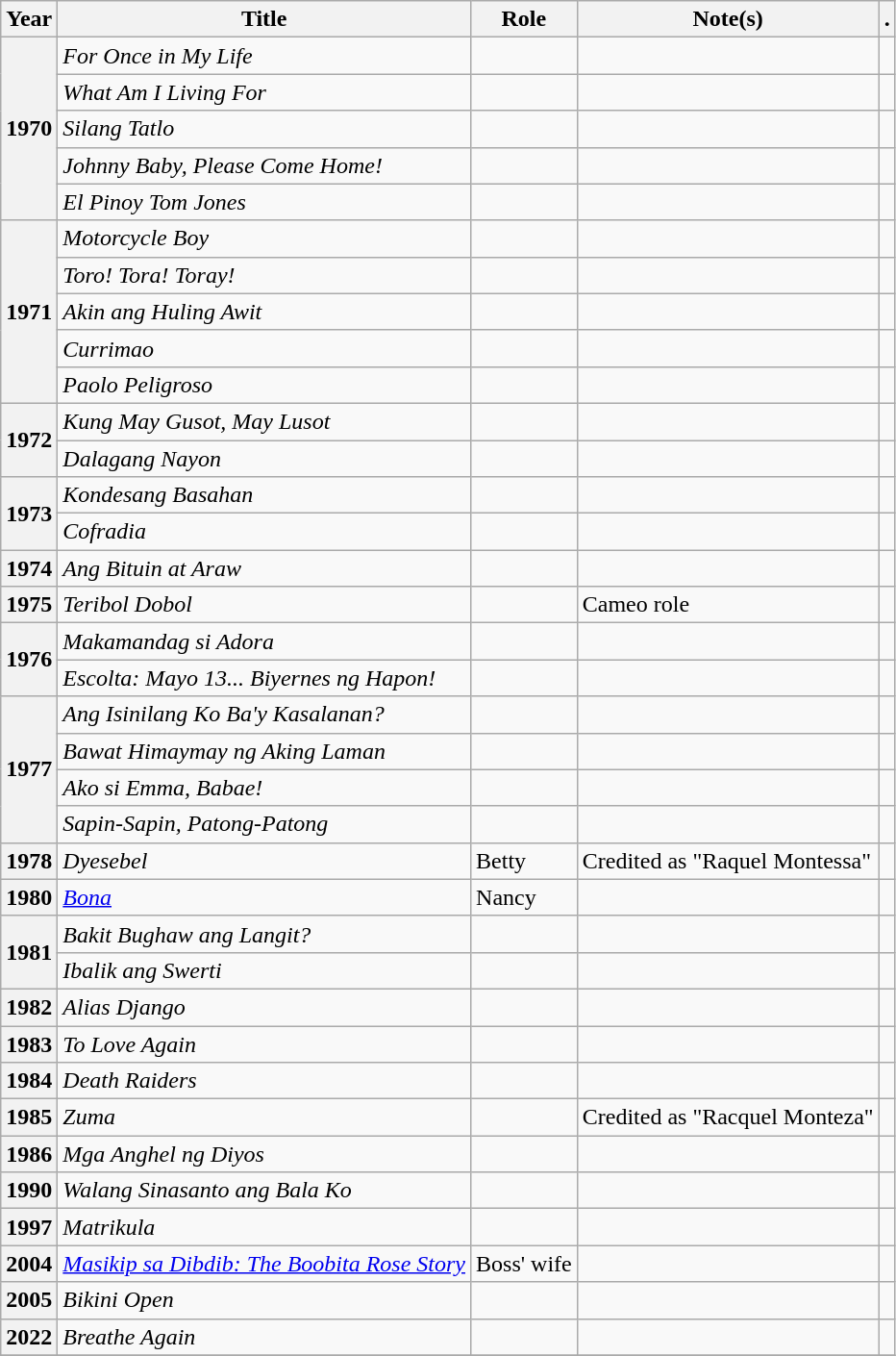<table class="wikitable plainrowheaders sortable">
<tr>
<th scope="col">Year</th>
<th scope="col">Title</th>
<th scope="col" class="unsortable">Role</th>
<th scope="col" class="unsortable">Note(s)</th>
<th scope="col" class="unsortable">.</th>
</tr>
<tr>
<th rowspan="5" scope="row">1970</th>
<td><em>For Once in My Life</em> </td>
<td></td>
<td></td>
<td style="text-align:center;"></td>
</tr>
<tr>
<td><em>What Am I Living For</em> </td>
<td></td>
<td></td>
<td style="text-align:center;"></td>
</tr>
<tr>
<td><em>Silang Tatlo</em> </td>
<td></td>
<td></td>
<td style="text-align:center;"></td>
</tr>
<tr>
<td><em>Johnny Baby, Please Come Home!</em> </td>
<td></td>
<td></td>
<td style="text-align:center;"></td>
</tr>
<tr>
<td><em>El Pinoy Tom Jones</em> </td>
<td></td>
<td></td>
<td style="text-align:center;"></td>
</tr>
<tr>
<th rowspan="5" scope="row">1971</th>
<td><em>Motorcycle Boy</em> </td>
<td></td>
<td></td>
<td style="text-align:center;"></td>
</tr>
<tr>
<td><em>Toro! Tora! Toray!</em> </td>
<td></td>
<td></td>
<td style="text-align:center;"></td>
</tr>
<tr>
<td><em>Akin ang Huling Awit</em> </td>
<td></td>
<td></td>
<td style="text-align:center;"></td>
</tr>
<tr>
<td><em>Currimao</em> </td>
<td></td>
<td></td>
<td style="text-align:center;"></td>
</tr>
<tr>
<td><em>Paolo Peligroso</em> </td>
<td></td>
<td></td>
<td style="text-align:center;"></td>
</tr>
<tr>
<th rowspan="2" scope="row">1972</th>
<td><em>Kung May Gusot, May Lusot</em> </td>
<td></td>
<td></td>
<td style="text-align:center;"></td>
</tr>
<tr>
<td><em>Dalagang Nayon</em> </td>
<td></td>
<td></td>
<td style="text-align:center;"></td>
</tr>
<tr>
<th rowspan="2" scope="row">1973</th>
<td><em>Kondesang Basahan</em> </td>
<td></td>
<td></td>
<td style="text-align:center;"></td>
</tr>
<tr>
<td><em>Cofradia</em> </td>
<td></td>
<td></td>
<td style="text-align:center;"></td>
</tr>
<tr>
<th scope="row">1974</th>
<td><em>Ang Bituin at Araw</em> </td>
<td></td>
<td></td>
<td style="text-align:center;"></td>
</tr>
<tr>
<th scope="row">1975</th>
<td><em>Teribol Dobol</em> </td>
<td></td>
<td>Cameo role</td>
<td style="text-align:center;"></td>
</tr>
<tr>
<th rowspan="2" scope="row">1976</th>
<td><em>Makamandag si Adora</em> </td>
<td></td>
<td></td>
<td style="text-align:center;"></td>
</tr>
<tr>
<td><em>Escolta: Mayo 13... Biyernes ng Hapon!</em> </td>
<td></td>
<td></td>
<td style="text-align:center;"></td>
</tr>
<tr>
<th rowspan="4" scope="row">1977</th>
<td><em>Ang Isinilang Ko Ba'y Kasalanan?</em> </td>
<td></td>
<td></td>
<td style="text-align:center;"></td>
</tr>
<tr>
<td><em>Bawat Himaymay ng Aking Laman</em> </td>
<td></td>
<td></td>
<td style="text-align:center;"></td>
</tr>
<tr>
<td><em>Ako si Emma, Babae!</em> </td>
<td></td>
<td></td>
<td style="text-align:center;"></td>
</tr>
<tr>
<td><em>Sapin-Sapin, Patong-Patong</em> </td>
<td></td>
<td></td>
<td style="text-align:center;"></td>
</tr>
<tr>
<th scope="row">1978</th>
<td><em>Dyesebel</em> </td>
<td>Betty</td>
<td>Credited as "Raquel Montessa"</td>
<td style="text-align:center;"></td>
</tr>
<tr>
<th scope="row">1980</th>
<td><em><a href='#'>Bona</a></em> </td>
<td>Nancy</td>
<td></td>
<td style="text-align:center;"></td>
</tr>
<tr>
<th rowspan="2" scope="row">1981</th>
<td><em>Bakit Bughaw ang Langit?</em> </td>
<td></td>
<td></td>
<td style="text-align:center;"></td>
</tr>
<tr>
<td><em>Ibalik ang Swerti</em></td>
<td></td>
<td></td>
<td style="text-align:center;"></td>
</tr>
<tr>
<th scope="row">1982</th>
<td><em>Alias Django</em></td>
<td></td>
<td></td>
<td style="text-align:center;"></td>
</tr>
<tr>
<th scope="row">1983</th>
<td><em>To Love Again</em></td>
<td></td>
<td></td>
<td style="text-align:center;"></td>
</tr>
<tr>
<th scope="row">1984</th>
<td><em>Death Raiders</em></td>
<td></td>
<td></td>
<td style="text-align:center;"></td>
</tr>
<tr>
<th scope="row">1985</th>
<td><em>Zuma</em></td>
<td></td>
<td>Credited as "Racquel Monteza"</td>
<td style="text-align:center;"></td>
</tr>
<tr>
<th scope="row">1986</th>
<td><em>Mga Anghel ng Diyos</em> </td>
<td></td>
<td></td>
<td style="text-align:center;"></td>
</tr>
<tr>
<th scope="row">1990</th>
<td><em>Walang Sinasanto ang Bala Ko</em> </td>
<td></td>
<td></td>
<td style="text-align:center;"></td>
</tr>
<tr>
<th scope="row">1997</th>
<td><em>Matrikula</em></td>
<td></td>
<td></td>
<td style="text-align:center;"></td>
</tr>
<tr>
<th scope="row">2004</th>
<td><em><a href='#'>Masikip sa Dibdib: The Boobita Rose Story</a></em></td>
<td>Boss' wife</td>
<td></td>
<td style="text-align:center;"></td>
</tr>
<tr>
<th scope="row">2005</th>
<td><em>Bikini Open</em></td>
<td></td>
<td></td>
<td style="text-align:center;"></td>
</tr>
<tr>
<th scope="row">2022</th>
<td><em>Breathe Again</em></td>
<td></td>
<td></td>
<td style="text-align:center;"></td>
</tr>
<tr>
</tr>
</table>
